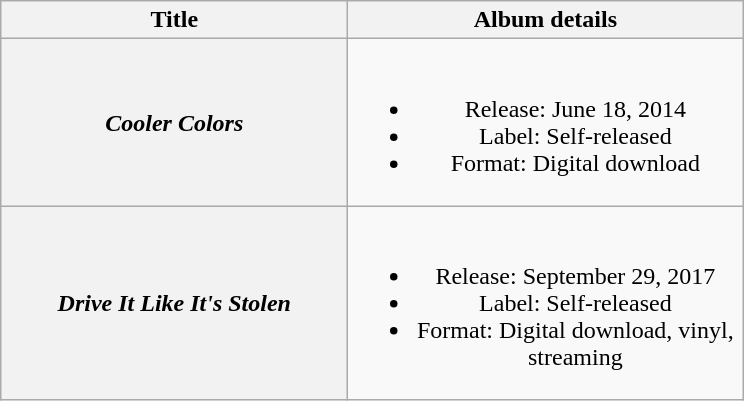<table class="wikitable plainrowheaders" style="text-align:center;">
<tr>
<th scope="col" style="width:14em;">Title</th>
<th scope="col" style="width:16em;">Album details</th>
</tr>
<tr>
<th scope="row"><em>Cooler Colors</em></th>
<td><br><ul><li>Release: June 18, 2014</li><li>Label: Self-released</li><li>Format: Digital download</li></ul></td>
</tr>
<tr>
<th scope="row"><em>Drive It Like It's Stolen</em></th>
<td><br><ul><li>Release: September 29, 2017</li><li>Label: Self-released</li><li>Format: Digital download, vinyl, streaming</li></ul></td>
</tr>
</table>
